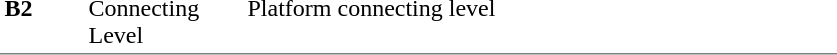<table table border=0 cellspacing=0 cellpadding=3>
<tr>
<td style="border-bottom:solid 1px gray;" width=50 valign=top><strong>B2</strong></td>
<td style="border-bottom:solid 1px gray;" width=100 valign=top>Connecting Level</td>
<td style="border-bottom:solid 1px gray;" width=390 valign=top>Platform connecting level</td>
</tr>
</table>
